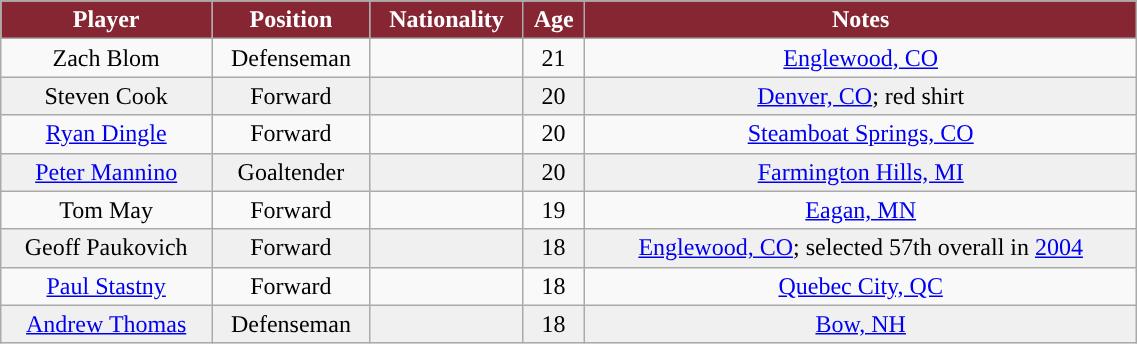<table class="wikitable" width="60%">
<tr>
<th style="color:white; background:#862633; ">Player</th>
<th style="color:white; background:#862633; ">Position</th>
<th style="color:white; background:#862633; ">Nationality</th>
<th style="color:white; background:#862633; ">Age</th>
<th style="color:white; background:#862633; ">Notes</th>
</tr>
<tr align="center" bgcolor="">
<td>Zach Blom</td>
<td>Defenseman</td>
<td></td>
<td>21</td>
<td><a href='#'>Englewood, CO</a></td>
</tr>
<tr align="center" bgcolor="f0f0f0">
<td>Steven Cook</td>
<td>Forward</td>
<td></td>
<td>20</td>
<td><a href='#'>Denver, CO</a>; red shirt</td>
</tr>
<tr align="center" bgcolor="">
<td><a href='#'>Ryan Dingle</a></td>
<td>Forward</td>
<td></td>
<td>20</td>
<td><a href='#'>Steamboat Springs, CO</a></td>
</tr>
<tr align="center" bgcolor="f0f0f0">
<td><a href='#'>Peter Mannino</a></td>
<td>Goaltender</td>
<td></td>
<td>20</td>
<td><a href='#'>Farmington Hills, MI</a></td>
</tr>
<tr align="center" bgcolor="">
<td>Tom May</td>
<td>Forward</td>
<td></td>
<td>19</td>
<td><a href='#'>Eagan, MN</a></td>
</tr>
<tr align="center" bgcolor="f0f0f0">
<td>Geoff Paukovich</td>
<td>Forward</td>
<td></td>
<td>18</td>
<td><a href='#'>Englewood, CO</a>; selected 57th overall in <a href='#'>2004</a></td>
</tr>
<tr align="center" bgcolor="">
<td><a href='#'>Paul Stastny</a></td>
<td>Forward</td>
<td></td>
<td>18</td>
<td><a href='#'>Quebec City, QC</a></td>
</tr>
<tr align="center" bgcolor="f0f0f0">
<td><a href='#'>Andrew Thomas</a></td>
<td>Defenseman</td>
<td></td>
<td>18</td>
<td><a href='#'>Bow, NH</a></td>
</tr>
</table>
